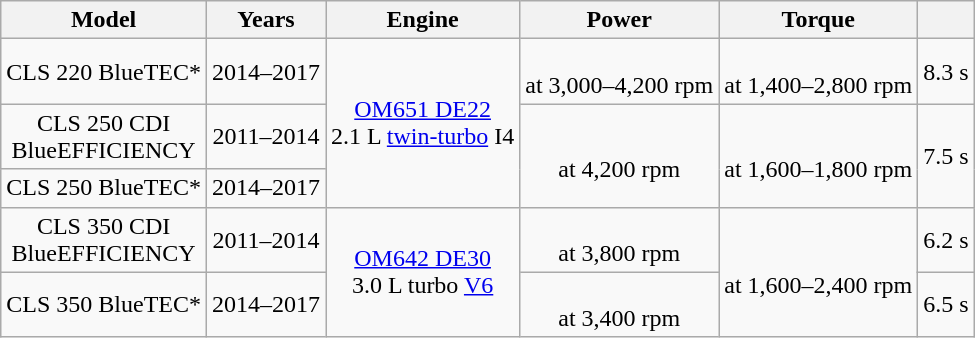<table class="wikitable sortable" style="text-align: center;">
<tr>
<th>Model</th>
<th>Years</th>
<th>Engine</th>
<th>Power</th>
<th>Torque</th>
<th></th>
</tr>
<tr>
<td>CLS 220 BlueTEC*</td>
<td>2014–2017</td>
<td rowspan="3"><a href='#'>OM651 DE22</a> <br> 2.1 L <a href='#'>twin-turbo</a> I4</td>
<td> <br> at 3,000–4,200 rpm</td>
<td> <br> at 1,400–2,800 rpm</td>
<td>8.3 s</td>
</tr>
<tr>
<td>CLS 250 CDI <br>BlueEFFICIENCY</td>
<td>2011–2014</td>
<td rowspan="2"> <br> at 4,200 rpm</td>
<td rowspan="2"> <br> at 1,600–1,800 rpm</td>
<td rowspan="2">7.5 s</td>
</tr>
<tr>
<td>CLS 250 BlueTEC*</td>
<td>2014–2017</td>
</tr>
<tr>
<td>CLS 350 CDI<br>BlueEFFICIENCY</td>
<td>2011–2014</td>
<td rowspan="2"><a href='#'>OM642 DE30</a> <br> 3.0 L turbo <a href='#'>V6</a></td>
<td> <br> at 3,800 rpm</td>
<td rowspan="2""> <br> at 1,600–2,400 rpm</td>
<td>6.2 s</td>
</tr>
<tr>
<td>CLS 350 BlueTEC*</td>
<td>2014–2017</td>
<td> <br> at 3,400 rpm</td>
<td>6.5 s</td>
</tr>
</table>
